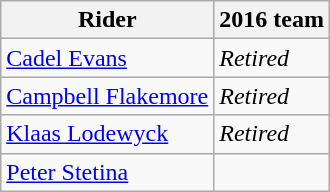<table class="wikitable">
<tr>
<th>Rider</th>
<th>2016 team</th>
</tr>
<tr>
<td><a href='#'>Cadel Evans</a></td>
<td><em>Retired</em></td>
</tr>
<tr>
<td><a href='#'>Campbell Flakemore</a></td>
<td><em>Retired</em></td>
</tr>
<tr>
<td><a href='#'>Klaas Lodewyck</a></td>
<td><em>Retired</em></td>
</tr>
<tr>
<td><a href='#'>Peter Stetina</a></td>
<td></td>
</tr>
</table>
